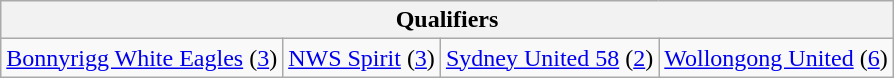<table class="wikitable" style="text-align:center">
<tr>
<th colspan=4>Qualifiers</th>
</tr>
<tr>
<td><a href='#'>Bonnyrigg White Eagles</a> (<a href='#'>3</a>)</td>
<td><a href='#'>NWS Spirit</a> (<a href='#'>3</a>)</td>
<td><a href='#'>Sydney United 58</a> (<a href='#'>2</a>)</td>
<td><a href='#'>Wollongong United</a> (<a href='#'>6</a>)</td>
</tr>
</table>
